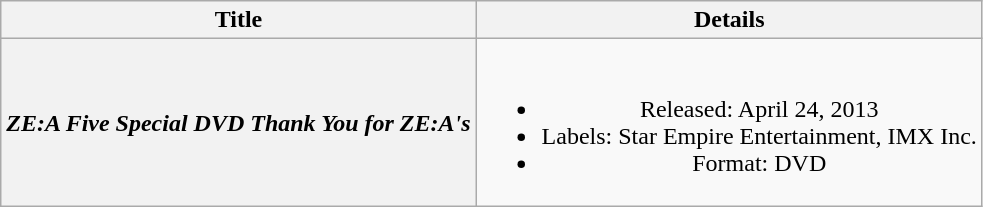<table class="wikitable plainrowheaders" style="text-align:center;">
<tr>
<th scope="col">Title</th>
<th scope="col">Details</th>
</tr>
<tr>
<th scope="row"><em>ZE:A Five Special DVD Thank You for ZE:A's</em></th>
<td><br><ul><li>Released: April 24, 2013</li><li>Labels: Star Empire Entertainment, IMX Inc.</li><li>Format: DVD</li></ul></td>
</tr>
</table>
